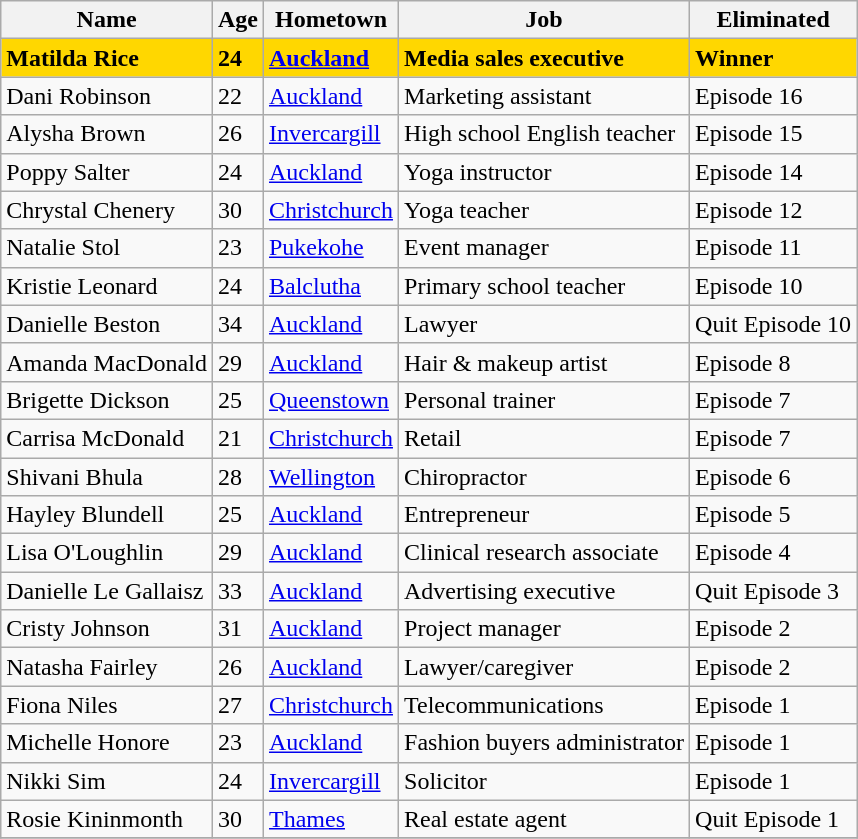<table class="wikitable sortable">
<tr>
<th>Name</th>
<th>Age</th>
<th>Hometown</th>
<th>Job</th>
<th>Eliminated</th>
</tr>
<tr bgcolor="gold">
<td><strong>Matilda Rice</strong></td>
<td><strong>24 </strong></td>
<td><strong><a href='#'>Auckland</a></strong></td>
<td><strong>Media sales executive </strong></td>
<td><strong>Winner</strong></td>
</tr>
<tr>
<td>Dani Robinson</td>
<td>22</td>
<td><a href='#'>Auckland</a></td>
<td>Marketing assistant</td>
<td>Episode 16</td>
</tr>
<tr>
<td>Alysha Brown</td>
<td>26</td>
<td><a href='#'>Invercargill</a></td>
<td>High school English teacher</td>
<td>Episode 15</td>
</tr>
<tr>
<td>Poppy Salter</td>
<td>24</td>
<td><a href='#'>Auckland</a></td>
<td>Yoga instructor</td>
<td>Episode 14</td>
</tr>
<tr>
<td>Chrystal Chenery</td>
<td>30</td>
<td><a href='#'>Christchurch</a></td>
<td>Yoga teacher</td>
<td>Episode 12</td>
</tr>
<tr>
<td>Natalie Stol</td>
<td>23</td>
<td><a href='#'>Pukekohe</a></td>
<td>Event manager</td>
<td>Episode 11</td>
</tr>
<tr>
<td>Kristie Leonard</td>
<td>24</td>
<td><a href='#'>Balclutha</a></td>
<td>Primary school teacher</td>
<td>Episode 10</td>
</tr>
<tr>
<td>Danielle Beston</td>
<td>34</td>
<td><a href='#'>Auckland</a></td>
<td>Lawyer</td>
<td>Quit Episode 10</td>
</tr>
<tr>
<td>Amanda MacDonald</td>
<td>29</td>
<td><a href='#'>Auckland</a></td>
<td>Hair & makeup artist</td>
<td>Episode 8</td>
</tr>
<tr>
<td>Brigette Dickson</td>
<td>25</td>
<td><a href='#'>Queenstown</a></td>
<td>Personal trainer</td>
<td>Episode 7</td>
</tr>
<tr>
<td>Carrisa McDonald</td>
<td>21</td>
<td><a href='#'>Christchurch</a></td>
<td>Retail</td>
<td>Episode 7</td>
</tr>
<tr>
<td>Shivani Bhula</td>
<td>28</td>
<td><a href='#'>Wellington</a></td>
<td>Chiropractor</td>
<td>Episode 6</td>
</tr>
<tr>
<td>Hayley Blundell</td>
<td>25</td>
<td><a href='#'>Auckland</a></td>
<td>Entrepreneur</td>
<td>Episode 5</td>
</tr>
<tr>
<td>Lisa O'Loughlin</td>
<td>29</td>
<td><a href='#'>Auckland</a></td>
<td>Clinical research associate</td>
<td>Episode 4</td>
</tr>
<tr>
<td>Danielle Le Gallaisz</td>
<td>33</td>
<td><a href='#'>Auckland</a></td>
<td>Advertising executive</td>
<td>Quit Episode 3</td>
</tr>
<tr>
<td>Cristy Johnson</td>
<td>31</td>
<td><a href='#'>Auckland</a></td>
<td>Project manager</td>
<td>Episode 2</td>
</tr>
<tr>
<td>Natasha Fairley</td>
<td>26</td>
<td><a href='#'>Auckland</a></td>
<td>Lawyer/caregiver</td>
<td>Episode 2</td>
</tr>
<tr>
<td>Fiona Niles</td>
<td>27</td>
<td><a href='#'>Christchurch</a></td>
<td>Telecommunications</td>
<td>Episode 1</td>
</tr>
<tr>
<td>Michelle Honore</td>
<td>23</td>
<td><a href='#'>Auckland</a></td>
<td>Fashion buyers administrator</td>
<td>Episode 1</td>
</tr>
<tr>
<td>Nikki Sim</td>
<td>24</td>
<td><a href='#'>Invercargill</a></td>
<td>Solicitor</td>
<td>Episode 1</td>
</tr>
<tr>
<td>Rosie Kininmonth</td>
<td>30</td>
<td><a href='#'>Thames</a></td>
<td>Real estate agent</td>
<td>Quit Episode 1</td>
</tr>
<tr>
</tr>
</table>
